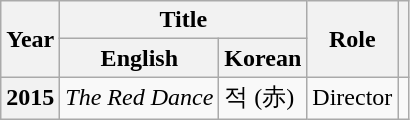<table class="wikitable sortable plainrowheaders">
<tr>
<th rowspan="2" scope="col">Year</th>
<th colspan="2" scope="col">Title</th>
<th rowspan="2" scope="col">Role</th>
<th rowspan="2" scope="col" class="unsortable"></th>
</tr>
<tr>
<th scope="col">English</th>
<th scope="col">Korean</th>
</tr>
<tr>
<th scope="row">2015</th>
<td><em>The Red Dance</em></td>
<td>적 (赤)</td>
<td>Director</td>
<td></td>
</tr>
</table>
